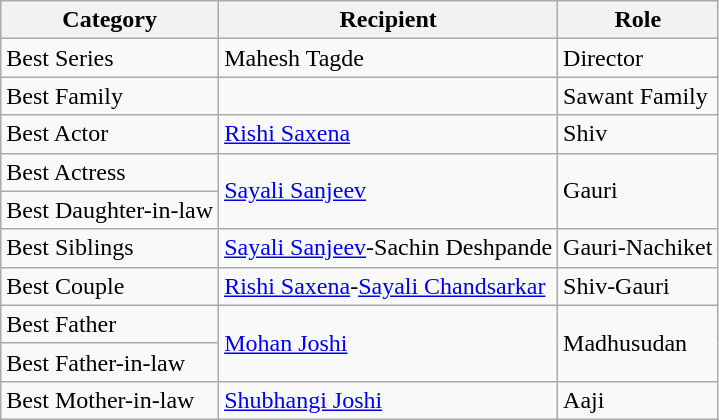<table class="wikitable">
<tr>
<th>Category</th>
<th>Recipient</th>
<th>Role</th>
</tr>
<tr>
<td>Best Series</td>
<td>Mahesh Tagde</td>
<td>Director</td>
</tr>
<tr>
<td>Best Family</td>
<td></td>
<td>Sawant Family</td>
</tr>
<tr>
<td>Best Actor</td>
<td><a href='#'>Rishi Saxena</a></td>
<td>Shiv</td>
</tr>
<tr>
<td>Best Actress</td>
<td rowspan="2"><a href='#'>Sayali Sanjeev</a></td>
<td rowspan="2">Gauri</td>
</tr>
<tr>
<td>Best Daughter-in-law</td>
</tr>
<tr>
<td>Best Siblings</td>
<td><a href='#'>Sayali Sanjeev</a>-Sachin Deshpande</td>
<td>Gauri-Nachiket</td>
</tr>
<tr>
<td>Best Couple</td>
<td><a href='#'>Rishi Saxena</a>-<a href='#'>Sayali Chandsarkar</a></td>
<td>Shiv-Gauri</td>
</tr>
<tr>
<td>Best Father</td>
<td rowspan="2"><a href='#'>Mohan Joshi</a></td>
<td rowspan="2">Madhusudan</td>
</tr>
<tr>
<td>Best Father-in-law</td>
</tr>
<tr>
<td>Best Mother-in-law</td>
<td><a href='#'>Shubhangi Joshi</a></td>
<td>Aaji</td>
</tr>
</table>
